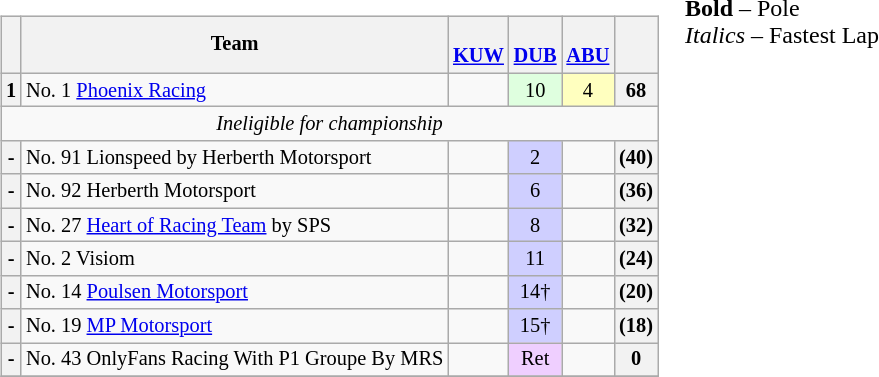<table>
<tr>
<td valign="top"><br><table align=left| class="wikitable" style="font-size: 85%; text-align: center;">
<tr valign="top">
<th valign=middle></th>
<th valign=middle>Team</th>
<th><br><a href='#'>KUW</a></th>
<th><br><a href='#'>DUB</a></th>
<th><br><a href='#'>ABU</a></th>
<th valign=middle>  </th>
</tr>
<tr>
<th>1</th>
<td align=left> No. 1 <a href='#'>Phoenix Racing</a></td>
<td></td>
<td style="background:#dfffdf;">10</td>
<td style="background:#ffffbf;">4</td>
<th>68</th>
</tr>
<tr>
<td colspan=7><em>Ineligible for championship</em></td>
</tr>
<tr>
<th>-</th>
<td align=left> No. 91 Lionspeed by Herberth Motorsport</td>
<td></td>
<td style="background:#cfcfff;">2</td>
<td></td>
<th>(40)</th>
</tr>
<tr>
<th>-</th>
<td align=left> No. 92 Herberth Motorsport</td>
<td></td>
<td style="background:#cfcfff;">6</td>
<td></td>
<th>(36)</th>
</tr>
<tr>
<th>-</th>
<td align=left> No. 27 <a href='#'>Heart of Racing Team</a> by SPS</td>
<td></td>
<td style="background:#cfcfff;">8</td>
<td></td>
<th>(32)</th>
</tr>
<tr>
<th>-</th>
<td align=left> No. 2 Visiom</td>
<td></td>
<td style="background:#cfcfff;">11</td>
<td></td>
<th>(24)</th>
</tr>
<tr>
<th>-</th>
<td align=left> No. 14 <a href='#'>Poulsen Motorsport</a></td>
<td></td>
<td style="background:#cfcfff;">14†</td>
<td></td>
<th>(20)</th>
</tr>
<tr>
<th>-</th>
<td align=left> No. 19 <a href='#'>MP Motorsport</a></td>
<td></td>
<td style="background:#cfcfff;">15†</td>
<td></td>
<th>(18)</th>
</tr>
<tr>
<th>-</th>
<td align=left> No. 43 OnlyFans Racing With P1 Groupe By MRS</td>
<td></td>
<td style="background:#efcfff;">Ret</td>
<td></td>
<th>0</th>
</tr>
<tr>
</tr>
</table>
</td>
<td valign="top"><br>
<span><strong>Bold</strong> – Pole<br>
<em>Italics</em> – Fastest Lap</span></td>
</tr>
</table>
